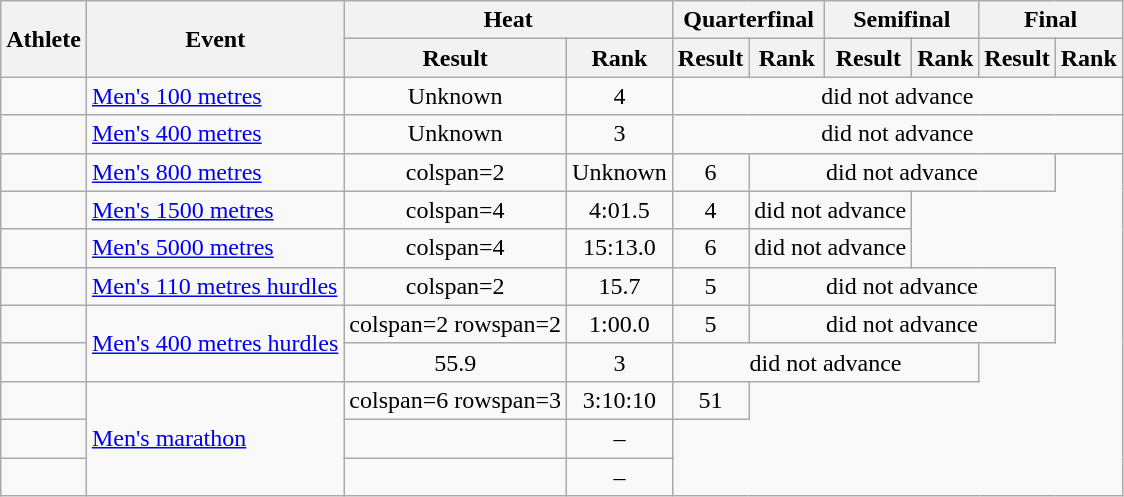<table class="wikitable sortable" style=text-align:center>
<tr>
<th rowspan=2>Athlete</th>
<th rowspan=2>Event</th>
<th colspan=2>Heat</th>
<th colspan=2>Quarterfinal</th>
<th colspan=2>Semifinal</th>
<th colspan=2>Final</th>
</tr>
<tr>
<th>Result</th>
<th>Rank</th>
<th>Result</th>
<th>Rank</th>
<th>Result</th>
<th>Rank</th>
<th>Result</th>
<th>Rank</th>
</tr>
<tr>
<td align=left></td>
<td align=left><a href='#'>Men's 100 metres</a></td>
<td>Unknown</td>
<td>4</td>
<td colspan=6>did not advance</td>
</tr>
<tr>
<td align=left></td>
<td align=left><a href='#'>Men's 400 metres</a></td>
<td>Unknown</td>
<td>3</td>
<td colspan=6>did not advance</td>
</tr>
<tr>
<td align=left></td>
<td align=left><a href='#'>Men's 800 metres</a></td>
<td>colspan=2 </td>
<td>Unknown</td>
<td>6</td>
<td colspan=4>did not advance</td>
</tr>
<tr>
<td align=left></td>
<td align=left><a href='#'>Men's 1500 metres</a></td>
<td>colspan=4 </td>
<td>4:01.5</td>
<td>4</td>
<td colspan=2>did not advance</td>
</tr>
<tr>
<td align=left></td>
<td align=left><a href='#'>Men's 5000 metres</a></td>
<td>colspan=4 </td>
<td>15:13.0</td>
<td>6</td>
<td colspan=2>did not advance</td>
</tr>
<tr>
<td align=left></td>
<td align=left><a href='#'>Men's 110 metres hurdles</a></td>
<td>colspan=2 </td>
<td>15.7</td>
<td>5</td>
<td colspan=4>did not advance</td>
</tr>
<tr>
<td align=left></td>
<td align=left rowspan=2><a href='#'>Men's 400 metres hurdles</a></td>
<td>colspan=2 rowspan=2 </td>
<td>1:00.0</td>
<td>5</td>
<td colspan=4>did not advance</td>
</tr>
<tr>
<td align=left></td>
<td>55.9</td>
<td>3</td>
<td colspan=4>did not advance</td>
</tr>
<tr>
<td align=left></td>
<td align=left rowspan=3><a href='#'>Men's marathon</a></td>
<td>colspan=6 rowspan=3 </td>
<td>3:10:10</td>
<td>51</td>
</tr>
<tr>
<td align=left></td>
<td></td>
<td>–</td>
</tr>
<tr>
<td align=left></td>
<td></td>
<td>–</td>
</tr>
</table>
